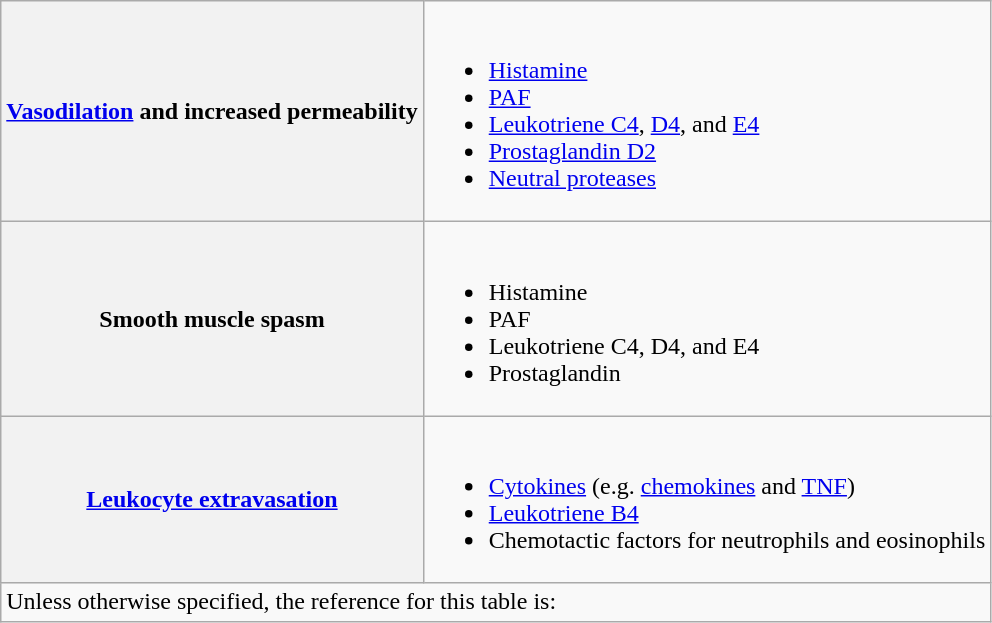<table class="wikitable">
<tr>
<th><a href='#'>Vasodilation</a> and increased permeability</th>
<td><br><ul><li><a href='#'>Histamine</a></li><li><a href='#'>PAF</a></li><li><a href='#'>Leukotriene C4</a>, <a href='#'>D4</a>, and <a href='#'>E4</a></li><li><a href='#'>Prostaglandin D2</a></li><li><a href='#'>Neutral proteases</a></li></ul></td>
</tr>
<tr>
<th>Smooth muscle spasm</th>
<td><br><ul><li>Histamine</li><li>PAF</li><li>Leukotriene C4, D4, and E4</li><li>Prostaglandin</li></ul></td>
</tr>
<tr>
<th><a href='#'>Leukocyte extravasation</a></th>
<td><br><ul><li><a href='#'>Cytokines</a> (e.g. <a href='#'>chemokines</a> and <a href='#'>TNF</a>)</li><li><a href='#'>Leukotriene B4</a></li><li>Chemotactic factors for neutrophils and eosinophils</li></ul></td>
</tr>
<tr>
<td colspan=3><span> Unless otherwise specified, the reference for this table is:</span></td>
</tr>
</table>
